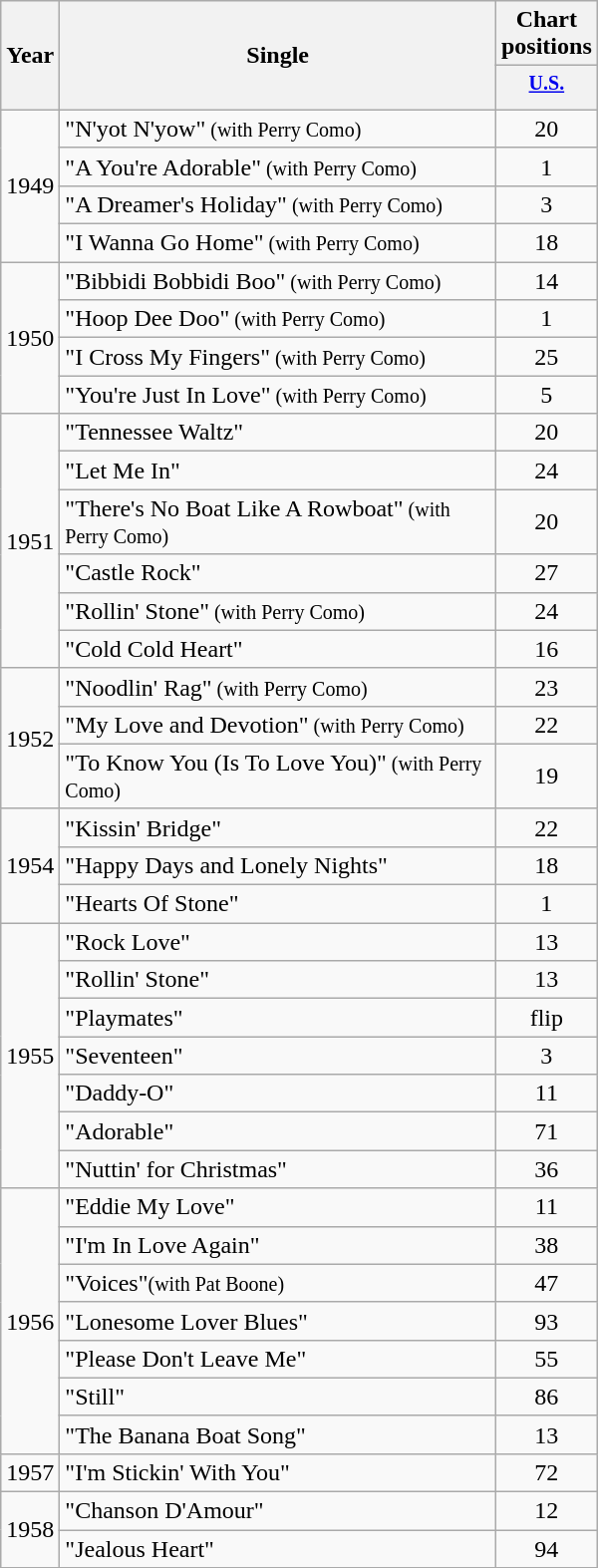<table class="wikitable collapsible collapsed" style="text-align:center;" align="left" width="400">
<tr>
<th rowspan="2">Year</th>
<th rowspan="2">Single</th>
<th colspan="1">Chart positions</th>
</tr>
<tr>
<th width="35"><sup><a href='#'>U.S.</a></sup></th>
</tr>
<tr>
<td rowspan="4">1949</td>
<td align="left">"N'yot N'yow"<small> (with Perry Como)</small></td>
<td>20</td>
</tr>
<tr>
<td align="left">"A You're Adorable"<small> (with Perry Como)</small></td>
<td>1</td>
</tr>
<tr>
<td align="left">"A Dreamer's Holiday"<small> (with Perry Como)</small></td>
<td>3</td>
</tr>
<tr>
<td align="left">"I Wanna Go Home"<small> (with Perry Como)</small></td>
<td>18</td>
</tr>
<tr>
<td rowspan="4">1950</td>
<td align="left">"Bibbidi Bobbidi Boo"<small> (with Perry Como)</small></td>
<td>14</td>
</tr>
<tr>
<td align="left">"Hoop Dee Doo"<small> (with Perry Como)</small></td>
<td>1</td>
</tr>
<tr>
<td align="left">"I Cross My Fingers"<small> (with Perry Como)</small></td>
<td>25</td>
</tr>
<tr>
<td align="left">"You're Just In Love"<small>  (with Perry Como)</small></td>
<td>5</td>
</tr>
<tr>
<td rowspan="6">1951</td>
<td align="left">"Tennessee Waltz"</td>
<td>20</td>
</tr>
<tr>
<td align="left">"Let Me In"</td>
<td>24</td>
</tr>
<tr>
<td align="left">"There's No Boat Like A Rowboat"<small> (with Perry Como)</small></td>
<td>20</td>
</tr>
<tr>
<td align="left">"Castle Rock"</td>
<td>27</td>
</tr>
<tr>
<td align="left">"Rollin' Stone"<small> (with Perry Como)</small></td>
<td>24</td>
</tr>
<tr>
<td align="left">"Cold Cold Heart"</td>
<td>16</td>
</tr>
<tr>
<td rowspan="3">1952</td>
<td align="left">"Noodlin' Rag"<small> (with Perry Como)</small></td>
<td>23</td>
</tr>
<tr>
<td align="left">"My Love and Devotion"<small> (with Perry Como)</small></td>
<td>22</td>
</tr>
<tr>
<td align="left">"To Know You (Is To Love You)"<small> (with Perry Como)</small></td>
<td>19</td>
</tr>
<tr>
<td rowspan="3">1954</td>
<td align="left">"Kissin' Bridge"</td>
<td>22</td>
</tr>
<tr>
<td align="left">"Happy Days and Lonely Nights"</td>
<td>18</td>
</tr>
<tr>
<td align="left">"Hearts Of Stone"</td>
<td>1</td>
</tr>
<tr>
<td rowspan="7">1955</td>
<td align="left">"Rock Love"</td>
<td>13</td>
</tr>
<tr>
<td align="left">"Rollin' Stone"</td>
<td>13</td>
</tr>
<tr>
<td align="left">"Playmates"</td>
<td>flip</td>
</tr>
<tr>
<td align="left">"Seventeen"</td>
<td>3</td>
</tr>
<tr>
<td align="left">"Daddy-O"</td>
<td>11</td>
</tr>
<tr>
<td align="left">"Adorable"</td>
<td>71</td>
</tr>
<tr>
<td align="left">"Nuttin' for Christmas"</td>
<td>36</td>
</tr>
<tr>
<td rowspan="7">1956</td>
<td align="left">"Eddie My Love"</td>
<td>11</td>
</tr>
<tr>
<td align="left">"I'm In Love Again"</td>
<td>38</td>
</tr>
<tr>
<td align="left">"Voices"<small>(with Pat Boone)</small></td>
<td>47</td>
</tr>
<tr>
<td align="left">"Lonesome Lover Blues"</td>
<td>93</td>
</tr>
<tr>
<td align="left">"Please Don't Leave Me"</td>
<td>55</td>
</tr>
<tr>
<td align="left">"Still"</td>
<td>86</td>
</tr>
<tr>
<td align="left">"The Banana Boat Song"</td>
<td>13</td>
</tr>
<tr>
<td>1957</td>
<td align="left">"I'm Stickin' With You"</td>
<td>72</td>
</tr>
<tr>
<td rowspan="2">1958</td>
<td align="left">"Chanson D'Amour"</td>
<td>12</td>
</tr>
<tr>
<td align="left">"Jealous Heart"</td>
<td>94</td>
</tr>
<tr>
</tr>
</table>
